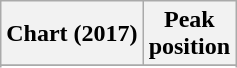<table class="wikitable sortable plainrowheaders" style="text-align:center">
<tr>
<th scope="col">Chart (2017)</th>
<th scope="col">Peak<br>position</th>
</tr>
<tr>
</tr>
<tr>
</tr>
</table>
